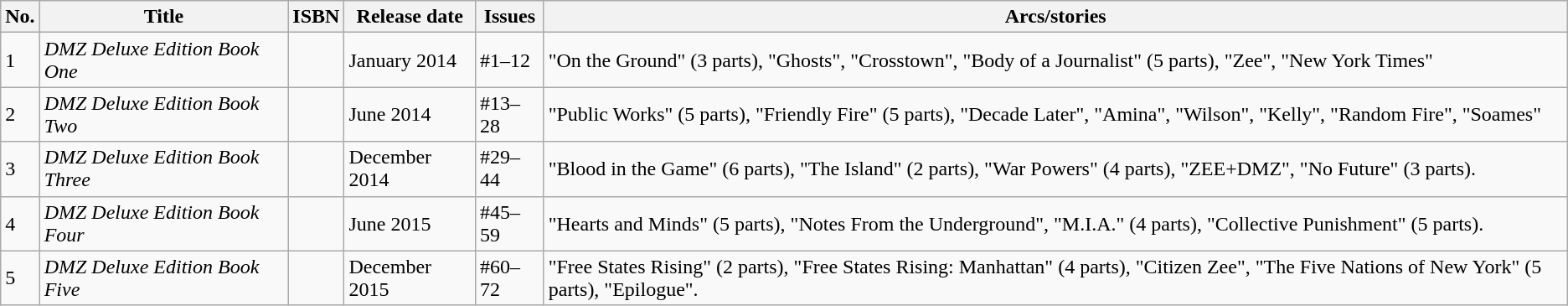<table class="wikitable">
<tr>
<th>No.</th>
<th>Title</th>
<th>ISBN</th>
<th>Release date</th>
<th>Issues</th>
<th>Arcs/stories</th>
</tr>
<tr>
<td>1</td>
<td><em>DMZ Deluxe Edition Book One</em></td>
<td></td>
<td>January 2014</td>
<td>#1–12</td>
<td>"On the Ground" (3 parts), "Ghosts", "Crosstown", "Body of a Journalist" (5 parts), "Zee", "New York Times"</td>
</tr>
<tr>
<td>2</td>
<td><em>DMZ Deluxe Edition Book Two</em></td>
<td></td>
<td>June 2014</td>
<td>#13–28</td>
<td>"Public Works" (5 parts), "Friendly Fire" (5 parts), "Decade Later", "Amina", "Wilson", "Kelly", "Random Fire", "Soames"</td>
</tr>
<tr>
<td>3</td>
<td><em>DMZ Deluxe Edition Book Three</em></td>
<td></td>
<td>December 2014</td>
<td>#29–44</td>
<td>"Blood in the Game" (6 parts), "The Island" (2 parts), "War Powers" (4 parts), "ZEE+DMZ", "No Future" (3 parts).</td>
</tr>
<tr>
<td>4</td>
<td><em>DMZ Deluxe Edition Book Four</em></td>
<td></td>
<td>June 2015</td>
<td>#45–59</td>
<td>"Hearts and Minds" (5 parts), "Notes From the Underground", "M.I.A." (4 parts), "Collective Punishment" (5 parts).</td>
</tr>
<tr>
<td>5</td>
<td><em>DMZ Deluxe Edition Book Five</em></td>
<td></td>
<td>December 2015</td>
<td>#60–72</td>
<td>"Free States Rising" (2 parts), "Free States Rising: Manhattan" (4 parts), "Citizen Zee", "The Five Nations of New York" (5 parts), "Epilogue".</td>
</tr>
</table>
